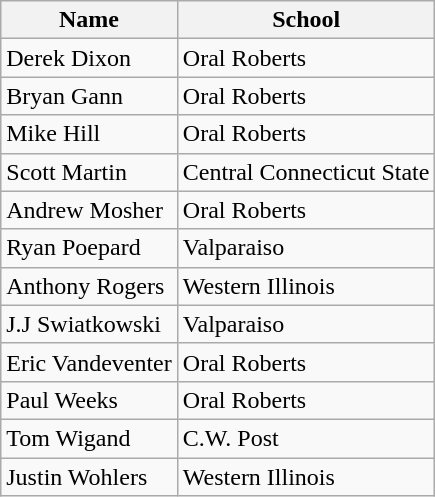<table class=wikitable>
<tr>
<th>Name</th>
<th>School</th>
</tr>
<tr>
<td>Derek Dixon</td>
<td>Oral Roberts</td>
</tr>
<tr>
<td>Bryan Gann</td>
<td>Oral Roberts</td>
</tr>
<tr>
<td>Mike Hill</td>
<td>Oral Roberts</td>
</tr>
<tr>
<td>Scott Martin</td>
<td>Central Connecticut State</td>
</tr>
<tr>
<td>Andrew Mosher</td>
<td>Oral Roberts</td>
</tr>
<tr>
<td>Ryan Poepard</td>
<td>Valparaiso</td>
</tr>
<tr>
<td>Anthony Rogers</td>
<td>Western Illinois</td>
</tr>
<tr>
<td>J.J Swiatkowski</td>
<td>Valparaiso</td>
</tr>
<tr>
<td>Eric Vandeventer</td>
<td>Oral Roberts</td>
</tr>
<tr>
<td>Paul Weeks</td>
<td>Oral Roberts</td>
</tr>
<tr>
<td>Tom Wigand</td>
<td>C.W. Post</td>
</tr>
<tr>
<td>Justin Wohlers</td>
<td>Western Illinois</td>
</tr>
</table>
